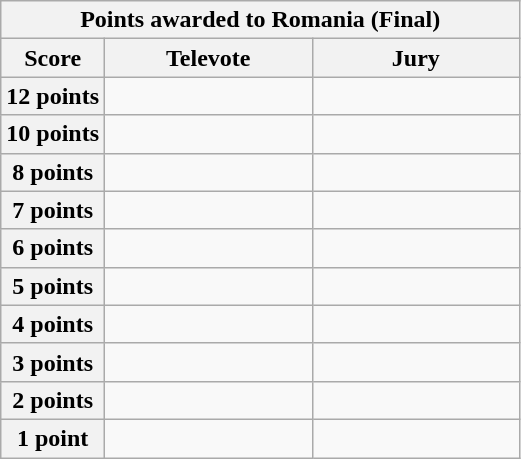<table class="wikitable collapsible">
<tr>
<th colspan="3">Points awarded to Romania (Final)</th>
</tr>
<tr>
<th scope="col" width="20%">Score</th>
<th scope="col" width="40%">Televote</th>
<th scope="col" width="40%">Jury</th>
</tr>
<tr>
<th scope="row">12 points</th>
<td {{Unbulleted list></td>
<td {{Unbulleted list></td>
</tr>
<tr>
<th scope="row">10 points</th>
<td></td>
<td></td>
</tr>
<tr>
<th scope="row">8 points</th>
<td></td>
<td></td>
</tr>
<tr>
<th scope="row">7 points</th>
<td></td>
<td></td>
</tr>
<tr>
<th scope="row">6 points</th>
<td {{Unbulleted list></td>
<td {{Unbulleted list></td>
</tr>
<tr>
<th scope="row">5 points</th>
<td></td>
<td></td>
</tr>
<tr>
<th scope="row">4 points</th>
<td></td>
<td></td>
</tr>
<tr>
<th scope="row">3 points</th>
<td></td>
<td></td>
</tr>
<tr>
<th scope="row">2 points</th>
<td></td>
<td></td>
</tr>
<tr>
<th scope="row">1 point</th>
<td></td>
<td></td>
</tr>
</table>
